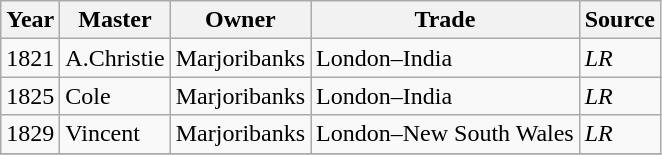<table class=" wikitable">
<tr>
<th>Year</th>
<th>Master</th>
<th>Owner</th>
<th>Trade</th>
<th>Source</th>
</tr>
<tr>
<td>1821</td>
<td>A.Christie</td>
<td>Marjoribanks</td>
<td>London–India</td>
<td><em>LR</em></td>
</tr>
<tr>
<td>1825</td>
<td>Cole</td>
<td>Marjoribanks</td>
<td>London–India</td>
<td><em>LR</em></td>
</tr>
<tr>
<td>1829</td>
<td>Vincent</td>
<td>Marjoribanks</td>
<td>London–New South Wales</td>
<td><em>LR</em></td>
</tr>
<tr>
</tr>
</table>
